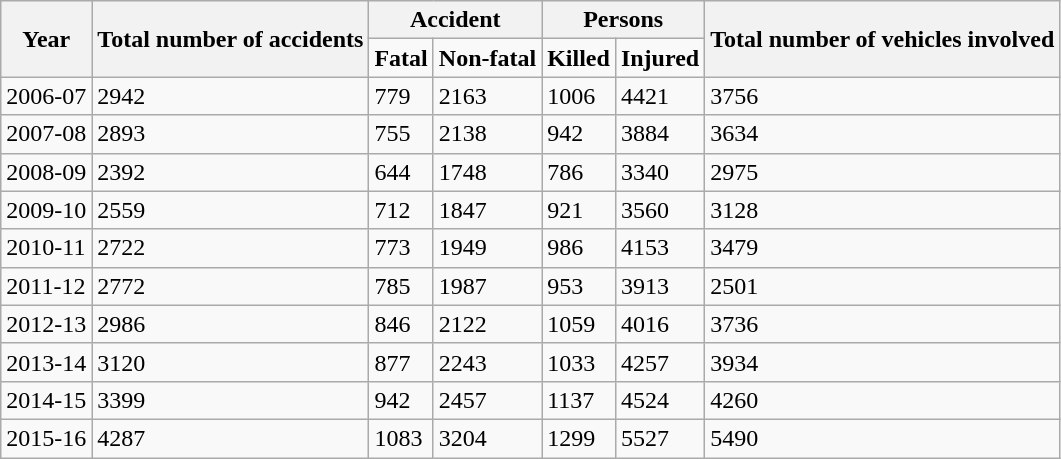<table class="wikitable">
<tr>
<th rowspan="2">Year</th>
<th rowspan="2">Total number of accidents</th>
<th colspan="2">Accident</th>
<th colspan="2">Persons</th>
<th rowspan="2">Total number of vehicles involved</th>
</tr>
<tr>
<td><strong>Fatal</strong></td>
<td><strong>Non-fatal</strong></td>
<td><strong>Killed</strong></td>
<td><strong>Injured</strong></td>
</tr>
<tr>
<td>2006-07</td>
<td>2942</td>
<td>779</td>
<td>2163</td>
<td>1006</td>
<td>4421</td>
<td>3756</td>
</tr>
<tr>
<td>2007-08</td>
<td>2893</td>
<td>755</td>
<td>2138</td>
<td>942</td>
<td>3884</td>
<td>3634</td>
</tr>
<tr>
<td>2008-09</td>
<td>2392</td>
<td>644</td>
<td>1748</td>
<td>786</td>
<td>3340</td>
<td>2975</td>
</tr>
<tr>
<td>2009-10</td>
<td>2559</td>
<td>712</td>
<td>1847</td>
<td>921</td>
<td>3560</td>
<td>3128</td>
</tr>
<tr>
<td>2010-11</td>
<td>2722</td>
<td>773</td>
<td>1949</td>
<td>986</td>
<td>4153</td>
<td>3479</td>
</tr>
<tr>
<td>2011-12</td>
<td>2772</td>
<td>785</td>
<td>1987</td>
<td>953</td>
<td>3913</td>
<td>2501</td>
</tr>
<tr>
<td>2012-13</td>
<td>2986</td>
<td>846</td>
<td>2122</td>
<td>1059</td>
<td>4016</td>
<td>3736</td>
</tr>
<tr>
<td>2013-14</td>
<td>3120</td>
<td>877</td>
<td>2243</td>
<td>1033</td>
<td>4257</td>
<td>3934</td>
</tr>
<tr>
<td>2014-15</td>
<td>3399</td>
<td>942</td>
<td>2457</td>
<td>1137</td>
<td>4524</td>
<td>4260</td>
</tr>
<tr>
<td>2015-16</td>
<td>4287</td>
<td>1083</td>
<td>3204</td>
<td>1299</td>
<td>5527</td>
<td>5490</td>
</tr>
</table>
